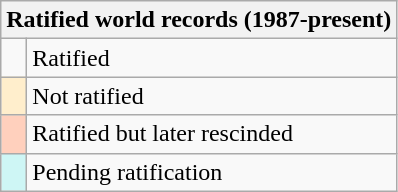<table class="wikitable" style="text-align: left;">
<tr>
<th colspan=5>Ratified world records (1987-present)</th>
</tr>
<tr>
<td style="width:10px;"></td>
<td>Ratified</td>
</tr>
<tr>
<td style="width:10px; background:#fec;"></td>
<td>Not ratified</td>
</tr>
<tr>
<td style="width:10px; background:#ffd0bd;"></td>
<td>Ratified but later rescinded</td>
</tr>
<tr>
<td style="width:10px; background:#cef6f5;"></td>
<td>Pending ratification</td>
</tr>
</table>
